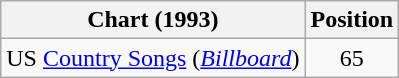<table class="wikitable sortable">
<tr>
<th scope="col">Chart (1993)</th>
<th scope="col">Position</th>
</tr>
<tr>
<td>US <a href='#'>Country Songs</a> (<em><a href='#'>Billboard</a></em>)</td>
<td align="center">65</td>
</tr>
</table>
